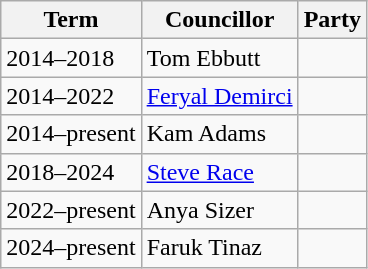<table class="wikitable">
<tr>
<th>Term</th>
<th>Councillor</th>
<th colspan=2>Party</th>
</tr>
<tr>
<td>2014–2018</td>
<td>Tom Ebbutt</td>
<td></td>
</tr>
<tr>
<td>2014–2022</td>
<td><a href='#'>Feryal Demirci</a></td>
<td></td>
</tr>
<tr>
<td>2014–present</td>
<td>Kam Adams</td>
<td></td>
</tr>
<tr>
<td>2018–2024</td>
<td><a href='#'>Steve Race</a></td>
<td></td>
</tr>
<tr>
<td>2022–present</td>
<td>Anya Sizer</td>
<td></td>
</tr>
<tr>
<td>2024–present</td>
<td>Faruk Tinaz</td>
<td></td>
</tr>
</table>
